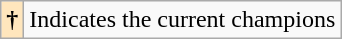<table class="wikitable">
<tr>
<th style="background-color:#FFE6BD">†</th>
<td>Indicates the current champions</td>
</tr>
</table>
